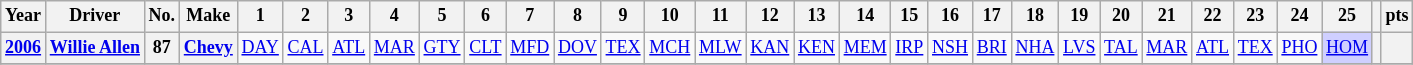<table class="wikitable" style="text-align:center; font-size:75%">
<tr>
<th>Year</th>
<th>Driver</th>
<th>No.</th>
<th>Make</th>
<th>1</th>
<th>2</th>
<th>3</th>
<th>4</th>
<th>5</th>
<th>6</th>
<th>7</th>
<th>8</th>
<th>9</th>
<th>10</th>
<th>11</th>
<th>12</th>
<th>13</th>
<th>14</th>
<th>15</th>
<th>16</th>
<th>17</th>
<th>18</th>
<th>19</th>
<th>20</th>
<th>21</th>
<th>22</th>
<th>23</th>
<th>24</th>
<th>25</th>
<th></th>
<th>pts</th>
</tr>
<tr>
<th><a href='#'>2006</a></th>
<th><a href='#'>Willie Allen</a></th>
<th>87</th>
<th><a href='#'>Chevy</a></th>
<td><a href='#'>DAY</a></td>
<td><a href='#'>CAL</a></td>
<td><a href='#'>ATL</a></td>
<td><a href='#'>MAR</a></td>
<td><a href='#'>GTY</a></td>
<td><a href='#'>CLT</a></td>
<td><a href='#'>MFD</a></td>
<td><a href='#'>DOV</a></td>
<td><a href='#'>TEX</a></td>
<td><a href='#'>MCH</a></td>
<td><a href='#'>MLW</a></td>
<td><a href='#'>KAN</a></td>
<td><a href='#'>KEN</a></td>
<td><a href='#'>MEM</a></td>
<td><a href='#'>IRP</a></td>
<td><a href='#'>NSH</a></td>
<td><a href='#'>BRI</a></td>
<td><a href='#'>NHA</a></td>
<td><a href='#'>LVS</a></td>
<td><a href='#'>TAL</a></td>
<td><a href='#'>MAR</a></td>
<td><a href='#'>ATL</a></td>
<td><a href='#'>TEX</a></td>
<td><a href='#'>PHO</a></td>
<td style="background:#CFCFFF;"><a href='#'>HOM</a><br></td>
<th></th>
<th></th>
</tr>
<tr>
</tr>
</table>
